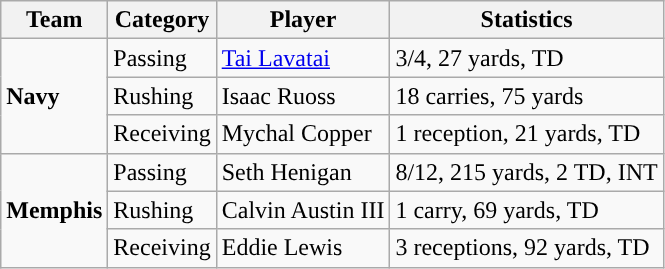<table class="wikitable" style="float: left;">
<tr>
<th>Team</th>
<th>Category</th>
<th>Player</th>
<th>Statistics</th>
</tr>
<tr>
<td rowspan=3><strong>Navy</strong></td>
<td>Passing</td>
<td><a href='#'>Tai Lavatai</a></td>
<td>3/4, 27 yards, TD</td>
</tr>
<tr>
<td>Rushing</td>
<td>Isaac Ruoss</td>
<td>18 carries, 75 yards</td>
</tr>
<tr>
<td>Receiving</td>
<td>Mychal Copper</td>
<td>1 reception, 21 yards, TD</td>
</tr>
<tr>
<td rowspan=3><strong>Memphis</strong></td>
<td>Passing</td>
<td>Seth Henigan</td>
<td>8/12, 215 yards, 2 TD, INT</td>
</tr>
<tr>
<td>Rushing</td>
<td>Calvin Austin III</td>
<td>1 carry, 69 yards, TD</td>
</tr>
<tr>
<td>Receiving</td>
<td>Eddie Lewis</td>
<td>3 receptions, 92 yards, TD</td>
</tr>
</table>
